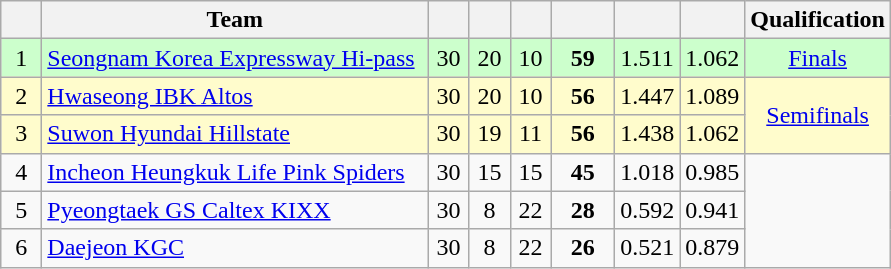<table class="wikitable" style="text-align:center;">
<tr>
<th width=20></th>
<th width=250>Team</th>
<th width=20></th>
<th width=20></th>
<th width=20></th>
<th width=35></th>
<th width=35></th>
<th width=35></th>
<th width=50>Qualification</th>
</tr>
<tr bgcolor=#ccffcc>
<td>1</td>
<td align=left><a href='#'>Seongnam Korea Expressway Hi-pass</a></td>
<td>30</td>
<td>20</td>
<td>10</td>
<td><strong>59</strong></td>
<td>1.511</td>
<td>1.062</td>
<td><a href='#'>Finals</a></td>
</tr>
<tr bgcolor=#fffccc>
<td>2</td>
<td align=left><a href='#'>Hwaseong IBK Altos</a></td>
<td>30</td>
<td>20</td>
<td>10</td>
<td><strong>56</strong></td>
<td>1.447</td>
<td>1.089</td>
<td rowspan="2"><a href='#'>Semifinals</a></td>
</tr>
<tr bgcolor=#fffccc>
<td>3</td>
<td align=left><a href='#'>Suwon Hyundai Hillstate</a></td>
<td>30</td>
<td>19</td>
<td>11</td>
<td><strong>56</strong></td>
<td>1.438</td>
<td>1.062</td>
</tr>
<tr>
<td>4</td>
<td align=left><a href='#'>Incheon Heungkuk Life Pink Spiders</a></td>
<td>30</td>
<td>15</td>
<td>15</td>
<td><strong>45</strong></td>
<td>1.018</td>
<td>0.985</td>
<td rowspan="3"></td>
</tr>
<tr>
<td>5</td>
<td align=left><a href='#'>Pyeongtaek GS Caltex KIXX</a></td>
<td>30</td>
<td>8</td>
<td>22</td>
<td><strong>28</strong></td>
<td>0.592</td>
<td>0.941</td>
</tr>
<tr>
<td>6</td>
<td align=left><a href='#'>Daejeon KGC</a></td>
<td>30</td>
<td>8</td>
<td>22</td>
<td><strong>26</strong></td>
<td>0.521</td>
<td>0.879</td>
</tr>
</table>
